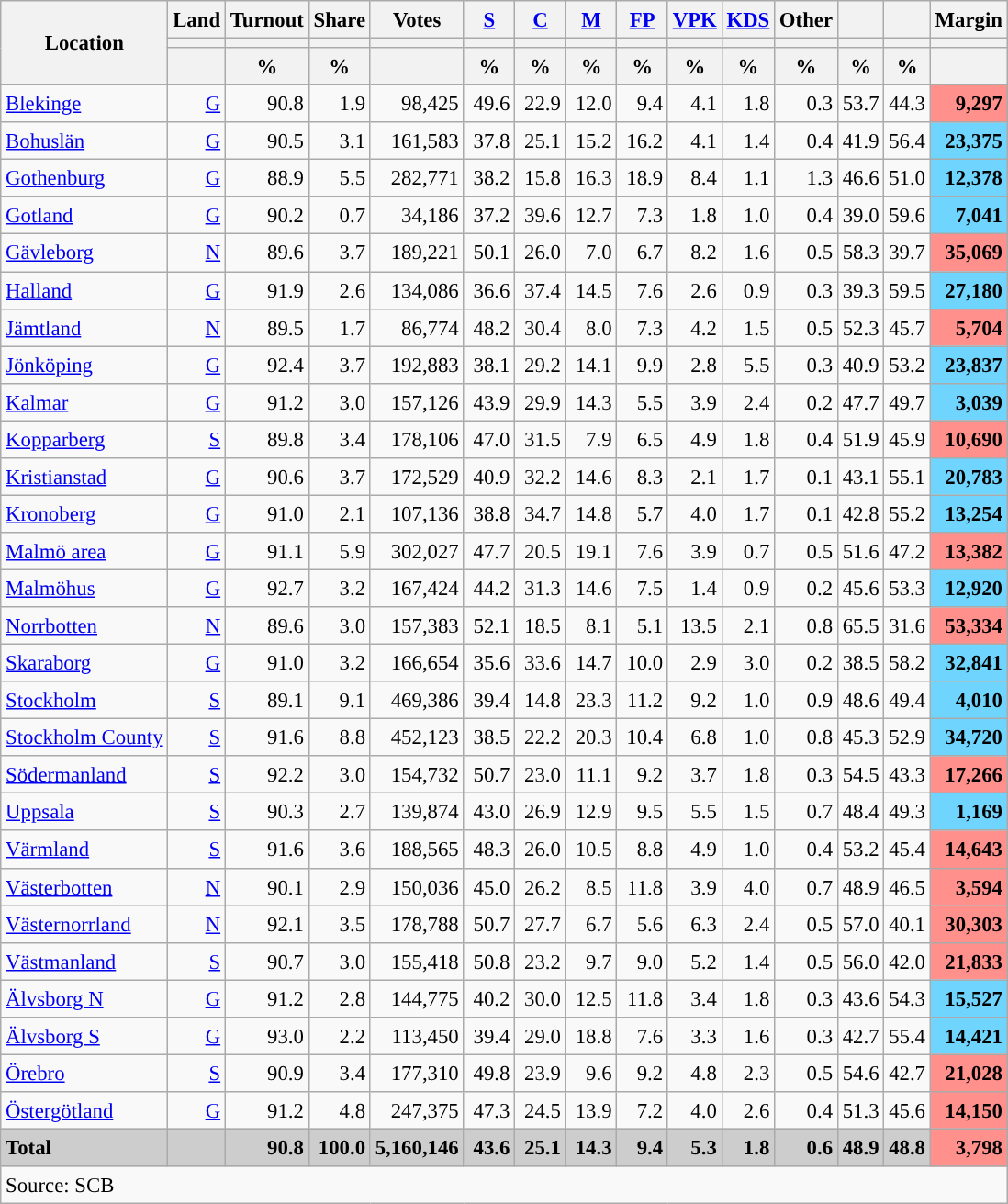<table class="wikitable sortable" style="text-align:right; font-size:95%; line-height:20px;">
<tr>
<th rowspan="3">Location</th>
<th>Land</th>
<th>Turnout</th>
<th>Share</th>
<th>Votes</th>
<th width="30px" class="unsortable"><a href='#'>S</a></th>
<th width="30px" class="unsortable"><a href='#'>C</a></th>
<th width="30px" class="unsortable"><a href='#'>M</a></th>
<th width="30px" class="unsortable"><a href='#'>FP</a></th>
<th width="30px" class="unsortable"><a href='#'>VPK</a></th>
<th width="30px" class="unsortable"><a href='#'>KDS</a></th>
<th width="30px" class="unsortable">Other</th>
<th></th>
<th></th>
<th>Margin</th>
</tr>
<tr>
<th></th>
<th></th>
<th></th>
<th></th>
<th style="background:"></th>
<th style="background:"></th>
<th style="background:"></th>
<th style="background:"></th>
<th style="background:"></th>
<th style="background:"></th>
<th style="background:"></th>
<th style="background:"></th>
<th style="background:"></th>
<th></th>
</tr>
<tr>
<th></th>
<th data-sort-type="number">%</th>
<th data-sort-type="number">%</th>
<th></th>
<th data-sort-type="number">%</th>
<th data-sort-type="number">%</th>
<th data-sort-type="number">%</th>
<th data-sort-type="number">%</th>
<th data-sort-type="number">%</th>
<th data-sort-type="number">%</th>
<th data-sort-type="number">%</th>
<th data-sort-type="number">%</th>
<th data-sort-type="number">%</th>
<th></th>
</tr>
<tr>
<td align=left><a href='#'>Blekinge</a></td>
<td><a href='#'>G</a></td>
<td>90.8</td>
<td>1.9</td>
<td>98,425</td>
<td>49.6</td>
<td>22.9</td>
<td>12.0</td>
<td>9.4</td>
<td>4.1</td>
<td>1.8</td>
<td>0.3</td>
<td>53.7</td>
<td>44.3</td>
<td bgcolor=#ff908c><strong>9,297</strong></td>
</tr>
<tr>
<td align=left><a href='#'>Bohuslän</a></td>
<td><a href='#'>G</a></td>
<td>90.5</td>
<td>3.1</td>
<td>161,583</td>
<td>37.8</td>
<td>25.1</td>
<td>15.2</td>
<td>16.2</td>
<td>4.1</td>
<td>1.4</td>
<td>0.4</td>
<td>41.9</td>
<td>56.4</td>
<td bgcolor=#6fd5fe><strong>23,375</strong></td>
</tr>
<tr>
<td align=left><a href='#'>Gothenburg</a></td>
<td><a href='#'>G</a></td>
<td>88.9</td>
<td>5.5</td>
<td>282,771</td>
<td>38.2</td>
<td>15.8</td>
<td>16.3</td>
<td>18.9</td>
<td>8.4</td>
<td>1.1</td>
<td>1.3</td>
<td>46.6</td>
<td>51.0</td>
<td bgcolor=#6fd5fe><strong>12,378</strong></td>
</tr>
<tr>
<td align=left><a href='#'>Gotland</a></td>
<td><a href='#'>G</a></td>
<td>90.2</td>
<td>0.7</td>
<td>34,186</td>
<td>37.2</td>
<td>39.6</td>
<td>12.7</td>
<td>7.3</td>
<td>1.8</td>
<td>1.0</td>
<td>0.4</td>
<td>39.0</td>
<td>59.6</td>
<td bgcolor=#6fd5fe><strong>7,041</strong></td>
</tr>
<tr>
<td align=left><a href='#'>Gävleborg</a></td>
<td><a href='#'>N</a></td>
<td>89.6</td>
<td>3.7</td>
<td>189,221</td>
<td>50.1</td>
<td>26.0</td>
<td>7.0</td>
<td>6.7</td>
<td>8.2</td>
<td>1.6</td>
<td>0.5</td>
<td>58.3</td>
<td>39.7</td>
<td bgcolor=#ff908c><strong>35,069</strong></td>
</tr>
<tr>
<td align=left><a href='#'>Halland</a></td>
<td><a href='#'>G</a></td>
<td>91.9</td>
<td>2.6</td>
<td>134,086</td>
<td>36.6</td>
<td>37.4</td>
<td>14.5</td>
<td>7.6</td>
<td>2.6</td>
<td>0.9</td>
<td>0.3</td>
<td>39.3</td>
<td>59.5</td>
<td bgcolor=#6fd5fe><strong>27,180</strong></td>
</tr>
<tr>
<td align=left><a href='#'>Jämtland</a></td>
<td><a href='#'>N</a></td>
<td>89.5</td>
<td>1.7</td>
<td>86,774</td>
<td>48.2</td>
<td>30.4</td>
<td>8.0</td>
<td>7.3</td>
<td>4.2</td>
<td>1.5</td>
<td>0.5</td>
<td>52.3</td>
<td>45.7</td>
<td bgcolor=#ff908c><strong>5,704</strong></td>
</tr>
<tr>
<td align=left><a href='#'>Jönköping</a></td>
<td><a href='#'>G</a></td>
<td>92.4</td>
<td>3.7</td>
<td>192,883</td>
<td>38.1</td>
<td>29.2</td>
<td>14.1</td>
<td>9.9</td>
<td>2.8</td>
<td>5.5</td>
<td>0.3</td>
<td>40.9</td>
<td>53.2</td>
<td bgcolor=#6fd5fe><strong>23,837</strong></td>
</tr>
<tr>
<td align=left><a href='#'>Kalmar</a></td>
<td><a href='#'>G</a></td>
<td>91.2</td>
<td>3.0</td>
<td>157,126</td>
<td>43.9</td>
<td>29.9</td>
<td>14.3</td>
<td>5.5</td>
<td>3.9</td>
<td>2.4</td>
<td>0.2</td>
<td>47.7</td>
<td>49.7</td>
<td bgcolor=#6fd5fe><strong>3,039</strong></td>
</tr>
<tr>
<td align=left><a href='#'>Kopparberg</a></td>
<td><a href='#'>S</a></td>
<td>89.8</td>
<td>3.4</td>
<td>178,106</td>
<td>47.0</td>
<td>31.5</td>
<td>7.9</td>
<td>6.5</td>
<td>4.9</td>
<td>1.8</td>
<td>0.4</td>
<td>51.9</td>
<td>45.9</td>
<td bgcolor=#ff908c><strong>10,690</strong></td>
</tr>
<tr>
<td align=left><a href='#'>Kristianstad</a></td>
<td><a href='#'>G</a></td>
<td>90.6</td>
<td>3.7</td>
<td>172,529</td>
<td>40.9</td>
<td>32.2</td>
<td>14.6</td>
<td>8.3</td>
<td>2.1</td>
<td>1.7</td>
<td>0.1</td>
<td>43.1</td>
<td>55.1</td>
<td bgcolor=#6fd5fe><strong>20,783</strong></td>
</tr>
<tr>
<td align=left><a href='#'>Kronoberg</a></td>
<td><a href='#'>G</a></td>
<td>91.0</td>
<td>2.1</td>
<td>107,136</td>
<td>38.8</td>
<td>34.7</td>
<td>14.8</td>
<td>5.7</td>
<td>4.0</td>
<td>1.7</td>
<td>0.1</td>
<td>42.8</td>
<td>55.2</td>
<td bgcolor=#6fd5fe><strong>13,254</strong></td>
</tr>
<tr>
<td align=left><a href='#'>Malmö area</a></td>
<td><a href='#'>G</a></td>
<td>91.1</td>
<td>5.9</td>
<td>302,027</td>
<td>47.7</td>
<td>20.5</td>
<td>19.1</td>
<td>7.6</td>
<td>3.9</td>
<td>0.7</td>
<td>0.5</td>
<td>51.6</td>
<td>47.2</td>
<td bgcolor=#ff908c><strong>13,382</strong></td>
</tr>
<tr>
<td align=left><a href='#'>Malmöhus</a></td>
<td><a href='#'>G</a></td>
<td>92.7</td>
<td>3.2</td>
<td>167,424</td>
<td>44.2</td>
<td>31.3</td>
<td>14.6</td>
<td>7.5</td>
<td>1.4</td>
<td>0.9</td>
<td>0.2</td>
<td>45.6</td>
<td>53.3</td>
<td bgcolor=#6fd5fe><strong>12,920</strong></td>
</tr>
<tr>
<td align=left><a href='#'>Norrbotten</a></td>
<td><a href='#'>N</a></td>
<td>89.6</td>
<td>3.0</td>
<td>157,383</td>
<td>52.1</td>
<td>18.5</td>
<td>8.1</td>
<td>5.1</td>
<td>13.5</td>
<td>2.1</td>
<td>0.8</td>
<td>65.5</td>
<td>31.6</td>
<td bgcolor=#ff908c><strong>53,334</strong></td>
</tr>
<tr>
<td align=left><a href='#'>Skaraborg</a></td>
<td><a href='#'>G</a></td>
<td>91.0</td>
<td>3.2</td>
<td>166,654</td>
<td>35.6</td>
<td>33.6</td>
<td>14.7</td>
<td>10.0</td>
<td>2.9</td>
<td>3.0</td>
<td>0.2</td>
<td>38.5</td>
<td>58.2</td>
<td bgcolor=#6fd5fe><strong>32,841</strong></td>
</tr>
<tr>
<td align=left><a href='#'>Stockholm</a></td>
<td><a href='#'>S</a></td>
<td>89.1</td>
<td>9.1</td>
<td>469,386</td>
<td>39.4</td>
<td>14.8</td>
<td>23.3</td>
<td>11.2</td>
<td>9.2</td>
<td>1.0</td>
<td>0.9</td>
<td>48.6</td>
<td>49.4</td>
<td bgcolor=#6fd5fe><strong>4,010</strong></td>
</tr>
<tr>
<td align=left><a href='#'>Stockholm County</a></td>
<td><a href='#'>S</a></td>
<td>91.6</td>
<td>8.8</td>
<td>452,123</td>
<td>38.5</td>
<td>22.2</td>
<td>20.3</td>
<td>10.4</td>
<td>6.8</td>
<td>1.0</td>
<td>0.8</td>
<td>45.3</td>
<td>52.9</td>
<td bgcolor=#6fd5fe><strong>34,720</strong></td>
</tr>
<tr>
<td align=left><a href='#'>Södermanland</a></td>
<td><a href='#'>S</a></td>
<td>92.2</td>
<td>3.0</td>
<td>154,732</td>
<td>50.7</td>
<td>23.0</td>
<td>11.1</td>
<td>9.2</td>
<td>3.7</td>
<td>1.8</td>
<td>0.3</td>
<td>54.5</td>
<td>43.3</td>
<td bgcolor=#ff908c><strong>17,266</strong></td>
</tr>
<tr>
<td align=left><a href='#'>Uppsala</a></td>
<td><a href='#'>S</a></td>
<td>90.3</td>
<td>2.7</td>
<td>139,874</td>
<td>43.0</td>
<td>26.9</td>
<td>12.9</td>
<td>9.5</td>
<td>5.5</td>
<td>1.5</td>
<td>0.7</td>
<td>48.4</td>
<td>49.3</td>
<td bgcolor=#6fd5fe><strong>1,169</strong></td>
</tr>
<tr>
<td align=left><a href='#'>Värmland</a></td>
<td><a href='#'>S</a></td>
<td>91.6</td>
<td>3.6</td>
<td>188,565</td>
<td>48.3</td>
<td>26.0</td>
<td>10.5</td>
<td>8.8</td>
<td>4.9</td>
<td>1.0</td>
<td>0.4</td>
<td>53.2</td>
<td>45.4</td>
<td bgcolor=#ff908c><strong>14,643</strong></td>
</tr>
<tr>
<td align=left><a href='#'>Västerbotten</a></td>
<td><a href='#'>N</a></td>
<td>90.1</td>
<td>2.9</td>
<td>150,036</td>
<td>45.0</td>
<td>26.2</td>
<td>8.5</td>
<td>11.8</td>
<td>3.9</td>
<td>4.0</td>
<td>0.7</td>
<td>48.9</td>
<td>46.5</td>
<td bgcolor=#ff908c><strong>3,594</strong></td>
</tr>
<tr>
<td align=left><a href='#'>Västernorrland</a></td>
<td><a href='#'>N</a></td>
<td>92.1</td>
<td>3.5</td>
<td>178,788</td>
<td>50.7</td>
<td>27.7</td>
<td>6.7</td>
<td>5.6</td>
<td>6.3</td>
<td>2.4</td>
<td>0.5</td>
<td>57.0</td>
<td>40.1</td>
<td bgcolor=#ff908c><strong>30,303</strong></td>
</tr>
<tr>
<td align=left><a href='#'>Västmanland</a></td>
<td><a href='#'>S</a></td>
<td>90.7</td>
<td>3.0</td>
<td>155,418</td>
<td>50.8</td>
<td>23.2</td>
<td>9.7</td>
<td>9.0</td>
<td>5.2</td>
<td>1.4</td>
<td>0.5</td>
<td>56.0</td>
<td>42.0</td>
<td bgcolor=#ff908c><strong>21,833</strong></td>
</tr>
<tr>
<td align=left><a href='#'>Älvsborg N</a></td>
<td><a href='#'>G</a></td>
<td>91.2</td>
<td>2.8</td>
<td>144,775</td>
<td>40.2</td>
<td>30.0</td>
<td>12.5</td>
<td>11.8</td>
<td>3.4</td>
<td>1.8</td>
<td>0.3</td>
<td>43.6</td>
<td>54.3</td>
<td bgcolor=#6fd5fe><strong>15,527</strong></td>
</tr>
<tr>
<td align=left><a href='#'>Älvsborg S</a></td>
<td><a href='#'>G</a></td>
<td>93.0</td>
<td>2.2</td>
<td>113,450</td>
<td>39.4</td>
<td>29.0</td>
<td>18.8</td>
<td>7.6</td>
<td>3.3</td>
<td>1.6</td>
<td>0.3</td>
<td>42.7</td>
<td>55.4</td>
<td bgcolor=#6fd5fe><strong>14,421</strong></td>
</tr>
<tr>
<td align=left><a href='#'>Örebro</a></td>
<td><a href='#'>S</a></td>
<td>90.9</td>
<td>3.4</td>
<td>177,310</td>
<td>49.8</td>
<td>23.9</td>
<td>9.6</td>
<td>9.2</td>
<td>4.8</td>
<td>2.3</td>
<td>0.5</td>
<td>54.6</td>
<td>42.7</td>
<td bgcolor=#ff908c><strong>21,028</strong></td>
</tr>
<tr>
<td align=left><a href='#'>Östergötland</a></td>
<td><a href='#'>G</a></td>
<td>91.2</td>
<td>4.8</td>
<td>247,375</td>
<td>47.3</td>
<td>24.5</td>
<td>13.9</td>
<td>7.2</td>
<td>4.0</td>
<td>2.6</td>
<td>0.4</td>
<td>51.3</td>
<td>45.6</td>
<td bgcolor=#ff908c><strong>14,150</strong></td>
</tr>
<tr style="background:#CDCDCD;">
<td align=left><strong>Total</strong></td>
<td></td>
<td><strong>90.8</strong></td>
<td><strong>100.0</strong></td>
<td><strong>5,160,146</strong></td>
<td><strong>43.6</strong></td>
<td><strong>25.1</strong></td>
<td><strong>14.3</strong></td>
<td><strong>9.4</strong></td>
<td><strong>5.3</strong></td>
<td><strong>1.8</strong></td>
<td><strong>0.6</strong></td>
<td><strong>48.9</strong></td>
<td><strong>48.8</strong></td>
<td bgcolor=#ff908c><strong>3,798</strong></td>
</tr>
<tr>
<td align=left colspan=15>Source: SCB </td>
</tr>
</table>
